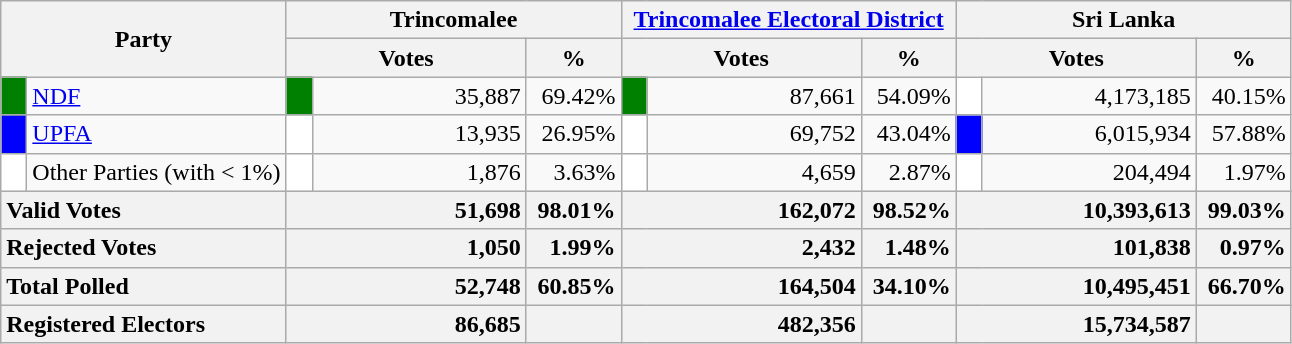<table class="wikitable">
<tr>
<th colspan="2" width="144px"rowspan="2">Party</th>
<th colspan="3" width="216px">Trincomalee</th>
<th colspan="3" width="216px"><a href='#'>Trincomalee Electoral District</a></th>
<th colspan="3" width="216px">Sri Lanka</th>
</tr>
<tr>
<th colspan="2" width="144px">Votes</th>
<th>%</th>
<th colspan="2" width="144px">Votes</th>
<th>%</th>
<th colspan="2" width="144px">Votes</th>
<th>%</th>
</tr>
<tr>
<td style="background-color:green;" width="10px"></td>
<td style="text-align:left;"><a href='#'>NDF</a></td>
<td style="background-color:green;" width="10px"></td>
<td style="text-align:right;">35,887</td>
<td style="text-align:right;">69.42%</td>
<td style="background-color:green;" width="10px"></td>
<td style="text-align:right;">87,661</td>
<td style="text-align:right;">54.09%</td>
<td style="background-color:white;" width="10px"></td>
<td style="text-align:right;">4,173,185</td>
<td style="text-align:right;">40.15%</td>
</tr>
<tr>
<td style="background-color:blue;" width="10px"></td>
<td style="text-align:left;"><a href='#'>UPFA</a></td>
<td style="background-color:white;" width="10px"></td>
<td style="text-align:right;">13,935</td>
<td style="text-align:right;">26.95%</td>
<td style="background-color:white;" width="10px"></td>
<td style="text-align:right;">69,752</td>
<td style="text-align:right;">43.04%</td>
<td style="background-color:blue;" width="10px"></td>
<td style="text-align:right;">6,015,934</td>
<td style="text-align:right;">57.88%</td>
</tr>
<tr>
<td style="background-color:white;" width="10px"></td>
<td style="text-align:left;">Other Parties (with < 1%)</td>
<td style="background-color:white;" width="10px"></td>
<td style="text-align:right;">1,876</td>
<td style="text-align:right;">3.63%</td>
<td style="background-color:white;" width="10px"></td>
<td style="text-align:right;">4,659</td>
<td style="text-align:right;">2.87%</td>
<td style="background-color:white;" width="10px"></td>
<td style="text-align:right;">204,494</td>
<td style="text-align:right;">1.97%</td>
</tr>
<tr>
<th colspan="2" width="144px"style="text-align:left;">Valid Votes</th>
<th style="text-align:right;"colspan="2" width="144px">51,698</th>
<th style="text-align:right;">98.01%</th>
<th style="text-align:right;"colspan="2" width="144px">162,072</th>
<th style="text-align:right;">98.52%</th>
<th style="text-align:right;"colspan="2" width="144px">10,393,613</th>
<th style="text-align:right;">99.03%</th>
</tr>
<tr>
<th colspan="2" width="144px"style="text-align:left;">Rejected Votes</th>
<th style="text-align:right;"colspan="2" width="144px">1,050</th>
<th style="text-align:right;">1.99%</th>
<th style="text-align:right;"colspan="2" width="144px">2,432</th>
<th style="text-align:right;">1.48%</th>
<th style="text-align:right;"colspan="2" width="144px">101,838</th>
<th style="text-align:right;">0.97%</th>
</tr>
<tr>
<th colspan="2" width="144px"style="text-align:left;">Total Polled</th>
<th style="text-align:right;"colspan="2" width="144px">52,748</th>
<th style="text-align:right;">60.85%</th>
<th style="text-align:right;"colspan="2" width="144px">164,504</th>
<th style="text-align:right;">34.10%</th>
<th style="text-align:right;"colspan="2" width="144px">10,495,451</th>
<th style="text-align:right;">66.70%</th>
</tr>
<tr>
<th colspan="2" width="144px"style="text-align:left;">Registered Electors</th>
<th style="text-align:right;"colspan="2" width="144px">86,685</th>
<th></th>
<th style="text-align:right;"colspan="2" width="144px">482,356</th>
<th></th>
<th style="text-align:right;"colspan="2" width="144px">15,734,587</th>
<th></th>
</tr>
</table>
